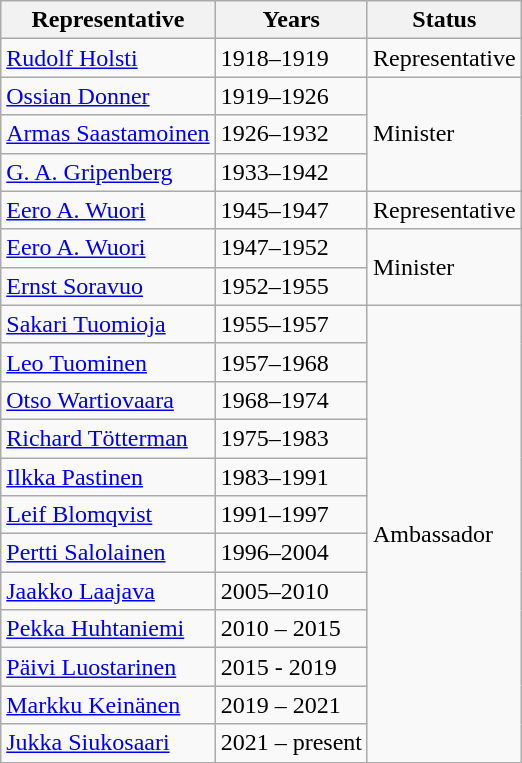<table class="wikitable sortable">
<tr>
<th>Representative</th>
<th>Years</th>
<th>Status</th>
</tr>
<tr>
<td><a href='#'>Rudolf Holsti</a></td>
<td>1918–1919</td>
<td>Representative</td>
</tr>
<tr>
<td><a href='#'>Ossian Donner</a></td>
<td>1919–1926</td>
<td rowspan="3">Minister</td>
</tr>
<tr>
<td><a href='#'>Armas Saastamoinen</a></td>
<td>1926–1932</td>
</tr>
<tr>
<td><a href='#'>G. A. Gripenberg</a></td>
<td>1933–1942</td>
</tr>
<tr>
<td><a href='#'>Eero A. Wuori</a></td>
<td>1945–1947</td>
<td>Representative</td>
</tr>
<tr>
<td><a href='#'>Eero A. Wuori</a></td>
<td>1947–1952</td>
<td rowspan="2">Minister</td>
</tr>
<tr>
<td><a href='#'>Ernst Soravuo</a></td>
<td>1952–1955</td>
</tr>
<tr>
<td><a href='#'>Sakari Tuomioja</a></td>
<td>1955–1957</td>
<td rowspan="12">Ambassador</td>
</tr>
<tr>
<td><a href='#'>Leo Tuominen</a></td>
<td>1957–1968</td>
</tr>
<tr>
<td><a href='#'>Otso Wartiovaara</a></td>
<td>1968–1974</td>
</tr>
<tr>
<td><a href='#'>Richard Tötterman</a></td>
<td>1975–1983</td>
</tr>
<tr>
<td><a href='#'>Ilkka Pastinen</a></td>
<td>1983–1991</td>
</tr>
<tr>
<td><a href='#'>Leif Blomqvist</a></td>
<td>1991–1997</td>
</tr>
<tr>
<td><a href='#'>Pertti Salolainen</a></td>
<td>1996–2004</td>
</tr>
<tr>
<td><a href='#'>Jaakko Laajava</a></td>
<td>2005–2010</td>
</tr>
<tr>
<td><a href='#'>Pekka Huhtaniemi</a></td>
<td>2010 – 2015</td>
</tr>
<tr>
<td><a href='#'>Päivi Luostarinen</a></td>
<td>2015 - 2019</td>
</tr>
<tr>
<td><a href='#'>Markku Keinänen</a></td>
<td>2019 – 2021</td>
</tr>
<tr>
<td><a href='#'>Jukka Siukosaari</a></td>
<td>2021 – present</td>
</tr>
</table>
